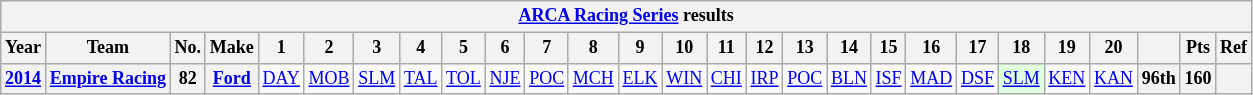<table class="wikitable" style="text-align:center; font-size:75%">
<tr>
<th colspan=27><a href='#'>ARCA Racing Series</a> results</th>
</tr>
<tr>
<th>Year</th>
<th>Team</th>
<th>No.</th>
<th>Make</th>
<th>1</th>
<th>2</th>
<th>3</th>
<th>4</th>
<th>5</th>
<th>6</th>
<th>7</th>
<th>8</th>
<th>9</th>
<th>10</th>
<th>11</th>
<th>12</th>
<th>13</th>
<th>14</th>
<th>15</th>
<th>16</th>
<th>17</th>
<th>18</th>
<th>19</th>
<th>20</th>
<th></th>
<th>Pts</th>
<th>Ref</th>
</tr>
<tr>
<th><a href='#'>2014</a></th>
<th><a href='#'>Empire Racing</a></th>
<th>82</th>
<th><a href='#'>Ford</a></th>
<td><a href='#'>DAY</a></td>
<td><a href='#'>MOB</a></td>
<td><a href='#'>SLM</a></td>
<td><a href='#'>TAL</a></td>
<td><a href='#'>TOL</a></td>
<td><a href='#'>NJE</a></td>
<td><a href='#'>POC</a></td>
<td><a href='#'>MCH</a></td>
<td><a href='#'>ELK</a></td>
<td><a href='#'>WIN</a></td>
<td><a href='#'>CHI</a></td>
<td><a href='#'>IRP</a></td>
<td><a href='#'>POC</a></td>
<td><a href='#'>BLN</a></td>
<td><a href='#'>ISF</a></td>
<td><a href='#'>MAD</a></td>
<td><a href='#'>DSF</a></td>
<td style="background:#DFFFDF;"><a href='#'>SLM</a><br></td>
<td><a href='#'>KEN</a></td>
<td><a href='#'>KAN</a></td>
<th>96th</th>
<th>160</th>
<th></th>
</tr>
</table>
